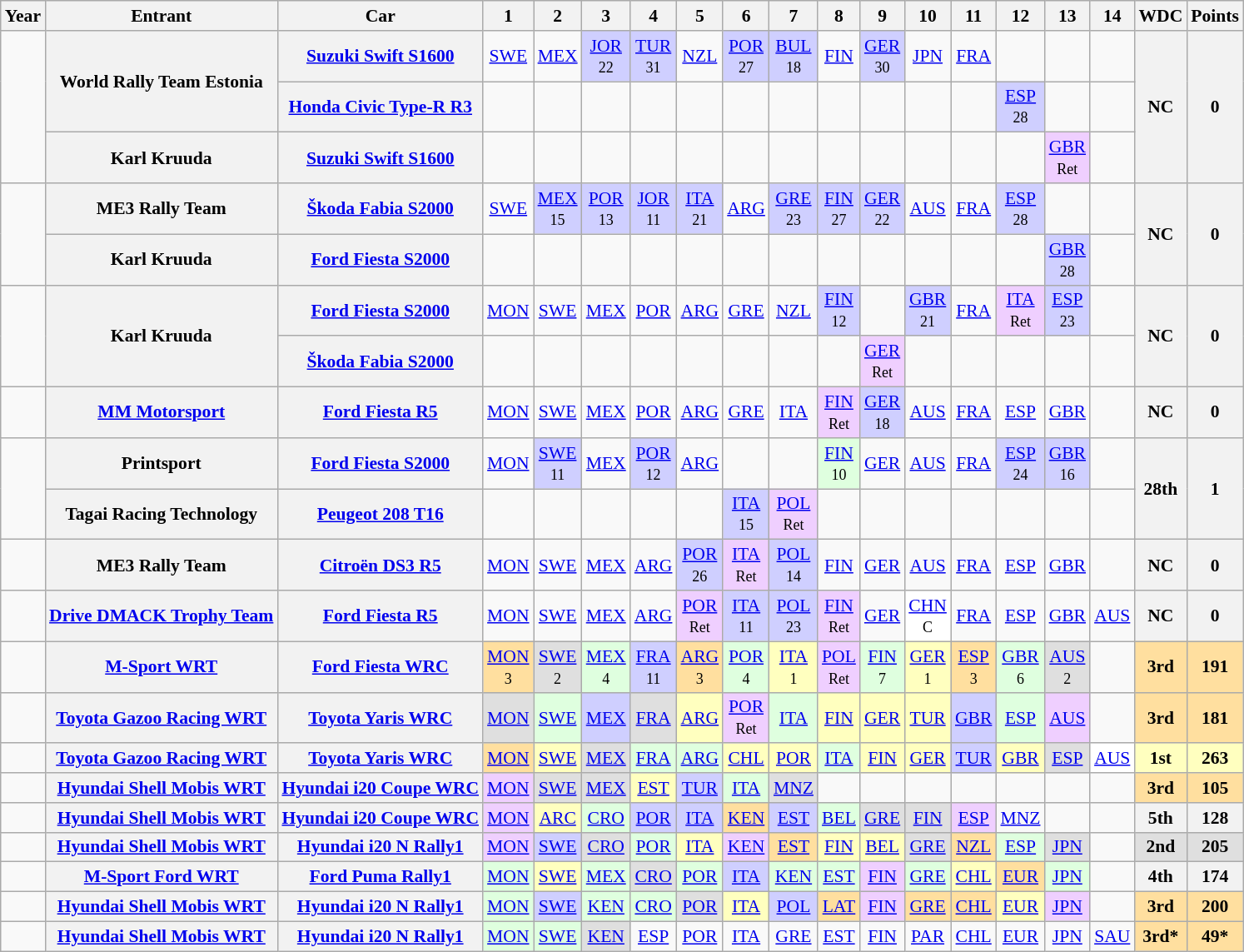<table class="wikitable" style="text-align:center; font-size:90%;">
<tr>
<th>Year</th>
<th>Entrant</th>
<th>Car</th>
<th>1</th>
<th>2</th>
<th>3</th>
<th>4</th>
<th>5</th>
<th>6</th>
<th>7</th>
<th>8</th>
<th>9</th>
<th>10</th>
<th>11</th>
<th>12</th>
<th>13</th>
<th>14</th>
<th>WDC</th>
<th>Points</th>
</tr>
<tr>
<td rowspan="3"></td>
<th rowspan="2">World Rally Team Estonia</th>
<th><a href='#'>Suzuki Swift S1600</a></th>
<td><a href='#'>SWE</a></td>
<td><a href='#'>MEX</a></td>
<td style="background:#CFCFFF;"><a href='#'>JOR</a><br><small>22</small></td>
<td style="background:#CFCFFF;"><a href='#'>TUR</a><br><small>31</small></td>
<td><a href='#'>NZL</a></td>
<td style="background:#CFCFFF;"><a href='#'>POR</a><br><small>27</small></td>
<td style="background:#CFCFFF;"><a href='#'>BUL</a><br><small>18</small></td>
<td><a href='#'>FIN</a></td>
<td style="background:#CFCFFF;"><a href='#'>GER</a><br><small>30</small></td>
<td><a href='#'>JPN</a></td>
<td><a href='#'>FRA</a></td>
<td></td>
<td></td>
<td></td>
<th rowspan="3">NC</th>
<th rowspan="3">0</th>
</tr>
<tr>
<th><a href='#'>Honda Civic Type-R R3</a></th>
<td></td>
<td></td>
<td></td>
<td></td>
<td></td>
<td></td>
<td></td>
<td></td>
<td></td>
<td></td>
<td></td>
<td style="background:#CFCFFF;"><a href='#'>ESP</a><br><small>28</small></td>
<td></td>
<td></td>
</tr>
<tr>
<th>Karl Kruuda</th>
<th><a href='#'>Suzuki Swift S1600</a></th>
<td></td>
<td></td>
<td></td>
<td></td>
<td></td>
<td></td>
<td></td>
<td></td>
<td></td>
<td></td>
<td></td>
<td></td>
<td style="background:#EFCFFF;"><a href='#'>GBR</a><br><small>Ret</small></td>
<td></td>
</tr>
<tr>
<td rowspan="2"></td>
<th>ME3 Rally Team</th>
<th><a href='#'>Škoda Fabia S2000</a></th>
<td><a href='#'>SWE</a></td>
<td style="background:#CFCFFF;"><a href='#'>MEX</a><br><small>15</small></td>
<td style="background:#CFCFFF;"><a href='#'>POR</a><br><small>13</small></td>
<td style="background:#CFCFFF;"><a href='#'>JOR</a><br><small>11</small></td>
<td style="background:#CFCFFF;"><a href='#'>ITA</a><br><small>21</small></td>
<td><a href='#'>ARG</a></td>
<td style="background:#CFCFFF;"><a href='#'>GRE</a><br><small>23</small></td>
<td style="background:#CFCFFF;"><a href='#'>FIN</a><br><small>27</small></td>
<td style="background:#CFCFFF;"><a href='#'>GER</a><br><small>22</small></td>
<td><a href='#'>AUS</a></td>
<td><a href='#'>FRA</a></td>
<td style="background:#CFCFFF;"><a href='#'>ESP</a><br><small>28</small></td>
<td></td>
<td></td>
<th rowspan="2">NC</th>
<th rowspan="2">0</th>
</tr>
<tr>
<th>Karl Kruuda</th>
<th><a href='#'>Ford Fiesta S2000</a></th>
<td></td>
<td></td>
<td></td>
<td></td>
<td></td>
<td></td>
<td></td>
<td></td>
<td></td>
<td></td>
<td></td>
<td></td>
<td style="background:#CFCFFF;"><a href='#'>GBR</a><br><small>28</small></td>
<td></td>
</tr>
<tr>
<td rowspan="2"></td>
<th rowspan="2">Karl Kruuda</th>
<th><a href='#'>Ford Fiesta S2000</a></th>
<td><a href='#'>MON</a></td>
<td><a href='#'>SWE</a></td>
<td><a href='#'>MEX</a></td>
<td><a href='#'>POR</a></td>
<td><a href='#'>ARG</a></td>
<td><a href='#'>GRE</a></td>
<td><a href='#'>NZL</a></td>
<td style="background:#CFCFFF;"><a href='#'>FIN</a><br><small>12</small></td>
<td></td>
<td style="background:#CFCFFF;"><a href='#'>GBR</a><br><small>21</small></td>
<td><a href='#'>FRA</a></td>
<td style="background:#EFCFFF;"><a href='#'>ITA</a><br><small>Ret</small></td>
<td style="background:#CFCFFF;"><a href='#'>ESP</a><br><small>23</small></td>
<td></td>
<th rowspan="2">NC</th>
<th rowspan="2">0</th>
</tr>
<tr>
<th><a href='#'>Škoda Fabia S2000</a></th>
<td></td>
<td></td>
<td></td>
<td></td>
<td></td>
<td></td>
<td></td>
<td></td>
<td style="background:#EFCFFF;"><a href='#'>GER</a><br><small>Ret</small></td>
<td></td>
<td></td>
<td></td>
<td></td>
<td></td>
</tr>
<tr>
<td></td>
<th><a href='#'>MM Motorsport</a></th>
<th><a href='#'>Ford Fiesta R5</a></th>
<td><a href='#'>MON</a></td>
<td><a href='#'>SWE</a></td>
<td><a href='#'>MEX</a></td>
<td><a href='#'>POR</a></td>
<td><a href='#'>ARG</a></td>
<td><a href='#'>GRE</a></td>
<td><a href='#'>ITA</a></td>
<td style="background:#EFCFFF;"><a href='#'>FIN</a><br><small>Ret</small></td>
<td style="background:#CFCFFF;"><a href='#'>GER</a><br><small>18</small></td>
<td><a href='#'>AUS</a></td>
<td><a href='#'>FRA</a></td>
<td><a href='#'>ESP</a></td>
<td><a href='#'>GBR</a></td>
<td></td>
<th>NC</th>
<th>0</th>
</tr>
<tr>
<td rowspan="2"></td>
<th>Printsport</th>
<th><a href='#'>Ford Fiesta S2000</a></th>
<td><a href='#'>MON</a></td>
<td style="background:#CFCFFF;"><a href='#'>SWE</a><br><small>11</small></td>
<td><a href='#'>MEX</a></td>
<td style="background:#CFCFFF;"><a href='#'>POR</a><br><small>12</small></td>
<td><a href='#'>ARG</a></td>
<td></td>
<td></td>
<td style="background:#DFFFDF;"><a href='#'>FIN</a><br><small>10</small></td>
<td><a href='#'>GER</a></td>
<td><a href='#'>AUS</a></td>
<td><a href='#'>FRA</a></td>
<td style="background:#CFCFFF;"><a href='#'>ESP</a><br><small>24</small></td>
<td style="background:#CFCFFF;"><a href='#'>GBR</a><br><small>16</small></td>
<td></td>
<th rowspan="2">28th</th>
<th rowspan="2">1</th>
</tr>
<tr>
<th>Tagai Racing Technology</th>
<th><a href='#'>Peugeot 208 T16</a></th>
<td></td>
<td></td>
<td></td>
<td></td>
<td></td>
<td style="background:#CFCFFF;"><a href='#'>ITA</a><br><small>15</small></td>
<td style="background:#EFCFFF;"><a href='#'>POL</a><br><small>Ret</small></td>
<td></td>
<td></td>
<td></td>
<td></td>
<td></td>
<td></td>
<td></td>
</tr>
<tr>
<td></td>
<th>ME3 Rally Team</th>
<th><a href='#'>Citroën DS3 R5</a></th>
<td><a href='#'>MON</a></td>
<td><a href='#'>SWE</a></td>
<td><a href='#'>MEX</a></td>
<td><a href='#'>ARG</a></td>
<td style="background:#CFCFFF;"><a href='#'>POR</a><br><small>26</small></td>
<td style="background:#EFCFFF;"><a href='#'>ITA</a><br><small>Ret</small></td>
<td style="background:#CFCFFF;"><a href='#'>POL</a><br><small>14</small></td>
<td><a href='#'>FIN</a></td>
<td><a href='#'>GER</a></td>
<td><a href='#'>AUS</a></td>
<td><a href='#'>FRA</a></td>
<td><a href='#'>ESP</a></td>
<td><a href='#'>GBR</a></td>
<td></td>
<th>NC</th>
<th>0</th>
</tr>
<tr>
<td></td>
<th><a href='#'>Drive DMACK Trophy Team</a></th>
<th><a href='#'>Ford Fiesta R5</a></th>
<td><a href='#'>MON</a></td>
<td><a href='#'>SWE</a></td>
<td><a href='#'>MEX</a></td>
<td><a href='#'>ARG</a></td>
<td style="background:#EFCFFF;"><a href='#'>POR</a><br><small>Ret</small></td>
<td style="background:#CFCFFF;"><a href='#'>ITA</a><br><small>11</small></td>
<td style="background:#CFCFFF;"><a href='#'>POL</a><br><small>23</small></td>
<td style="background:#EFCFFF;"><a href='#'>FIN</a><br><small>Ret</small></td>
<td><a href='#'>GER</a></td>
<td style="background:#FFFFFF;"><a href='#'>CHN</a><br><small>C</small></td>
<td><a href='#'>FRA</a></td>
<td><a href='#'>ESP</a></td>
<td><a href='#'>GBR</a></td>
<td><a href='#'>AUS</a></td>
<th>NC</th>
<th>0</th>
</tr>
<tr>
<td></td>
<th><a href='#'>M-Sport WRT</a></th>
<th><a href='#'>Ford Fiesta WRC</a></th>
<td style="background:#FFDF9F;"><a href='#'>MON</a><br><small>3</small></td>
<td style="background:#DFDFDF;"><a href='#'>SWE</a><br><small>2</small></td>
<td style="background:#DFFFDF;"><a href='#'>MEX</a><br><small>4</small></td>
<td style="background:#CFCFFF;"><a href='#'>FRA</a><br><small>11</small></td>
<td style="background:#FFDF9F;"><a href='#'>ARG</a><br><small>3</small></td>
<td style="background:#DFFFDF;"><a href='#'>POR</a><br><small>4</small></td>
<td style="background:#FFFFBF;"><a href='#'>ITA</a><br><small>1</small></td>
<td style="background:#EFCFFF;"><a href='#'>POL</a><br><small>Ret</small></td>
<td style="background:#DFFFDF;"><a href='#'>FIN</a><br><small>7</small></td>
<td style="background:#FFFFBF;"><a href='#'>GER</a><br><small>1</small></td>
<td style="background:#FFDF9F;"><a href='#'>ESP</a><br><small>3</small></td>
<td style="background:#DFFFDF;"><a href='#'>GBR</a><br><small>6</small></td>
<td style="background:#DFDFDF;"><a href='#'>AUS</a><br><small>2</small></td>
<td></td>
<th style="background:#FFDF9F;">3rd</th>
<th style="background:#FFDF9F;">191</th>
</tr>
<tr>
<td></td>
<th><a href='#'>Toyota Gazoo Racing WRT</a></th>
<th><a href='#'>Toyota Yaris WRC</a></th>
<td style="background:#DFDFDF;"><a href='#'>MON</a><br></td>
<td style="background:#DFFFDF;"><a href='#'>SWE</a><br></td>
<td style="background:#CFCFFF;"><a href='#'>MEX</a><br></td>
<td style="background:#DFDFDF;"><a href='#'>FRA</a><br></td>
<td style="background:#FFFFBF;"><a href='#'>ARG</a><br></td>
<td style="background:#EFCFFF;"><a href='#'>POR</a><br><small>Ret</small></td>
<td style="background:#DFFFDF;"><a href='#'>ITA</a><br></td>
<td style="background:#FFFFBF;"><a href='#'>FIN</a><br></td>
<td style="background:#FFFFBF;"><a href='#'>GER</a><br></td>
<td style="background:#FFFFBF;"><a href='#'>TUR</a><br></td>
<td style="background:#CFCFFF;"><a href='#'>GBR</a><br></td>
<td style="background:#DFFFDF;"><a href='#'>ESP</a><br></td>
<td style="background:#EFCFFF;"><a href='#'>AUS</a><br></td>
<td></td>
<th style="background:#FFDF9F;">3rd</th>
<th style="background:#FFDF9F;">181</th>
</tr>
<tr>
<td></td>
<th><a href='#'>Toyota Gazoo Racing WRT</a></th>
<th><a href='#'>Toyota Yaris WRC</a></th>
<td style="background:#FFDF9F;"><a href='#'>MON</a><br></td>
<td style="background:#FFFFBF;"><a href='#'>SWE</a><br></td>
<td style="background:#DFDFDF;"><a href='#'>MEX</a><br></td>
<td style="background:#DFFFDF;"><a href='#'>FRA</a><br></td>
<td style="background:#DFFFDF;"><a href='#'>ARG</a><br></td>
<td style="background:#FFFFBF;"><a href='#'>CHL</a><br></td>
<td style="background:#FFFFBF;"><a href='#'>POR</a><br></td>
<td style="background:#DFFFDF;"><a href='#'>ITA</a><br></td>
<td style="background:#FFFFBF;"><a href='#'>FIN</a><br></td>
<td style="background:#FFFFBF;"><a href='#'>GER</a><br></td>
<td style="background:#CFCFFF;"><a href='#'>TUR</a><br></td>
<td style="background:#FFFFBF;"><a href='#'>GBR</a><br></td>
<td style="background:#DFDFDF;"><a href='#'>ESP</a><br></td>
<td style="background:#FFFFFF;"><a href='#'>AUS</a><br></td>
<th style="background:#FFFFBF;">1st</th>
<th style="background:#FFFFBF;">263</th>
</tr>
<tr>
<td></td>
<th><a href='#'>Hyundai Shell Mobis WRT</a></th>
<th><a href='#'>Hyundai i20 Coupe WRC</a></th>
<td style="background:#EFCFFF;"><a href='#'>MON</a><br></td>
<td style="background:#DFDFDF;"><a href='#'>SWE</a><br></td>
<td style="background:#DFDFDF;"><a href='#'>MEX</a><br></td>
<td style="background:#FFFFBF;"><a href='#'>EST</a><br></td>
<td style="background:#CFCFFF;"><a href='#'>TUR</a><br></td>
<td style="background:#DFFFDF;"><a href='#'>ITA</a><br></td>
<td style="background:#DFDFDF;"><a href='#'>MNZ</a><br></td>
<td></td>
<td></td>
<td></td>
<td></td>
<td></td>
<td></td>
<td></td>
<th style="background:#FFDF9F;">3rd</th>
<th style="background:#FFDF9F;">105</th>
</tr>
<tr>
<td></td>
<th><a href='#'>Hyundai Shell Mobis WRT</a></th>
<th><a href='#'>Hyundai i20 Coupe WRC</a></th>
<td style="background:#EFCFFF;"><a href='#'>MON</a><br></td>
<td style="background:#FFFFBF;"><a href='#'>ARC</a><br></td>
<td style="background:#DFFFDF;"><a href='#'>CRO</a><br></td>
<td style="background:#CFCFFF;"><a href='#'>POR</a><br></td>
<td style="background:#CFCFFF;"><a href='#'>ITA</a><br></td>
<td style="background:#FFDF9F;"><a href='#'>KEN</a><br></td>
<td style="background:#CFCFFF;"><a href='#'>EST</a><br></td>
<td style="background:#DFFFDF;"><a href='#'>BEL</a><br></td>
<td style="background:#DFDFDF;"><a href='#'>GRE</a><br></td>
<td style="background:#DFDFDF;"><a href='#'>FIN</a><br></td>
<td style="background:#EFCFFF;"><a href='#'>ESP</a><br></td>
<td><a href='#'>MNZ</a></td>
<td></td>
<td></td>
<th>5th</th>
<th>128</th>
</tr>
<tr>
<td></td>
<th><a href='#'>Hyundai Shell Mobis WRT</a></th>
<th><a href='#'>Hyundai i20 N Rally1</a></th>
<td style="background:#EFCFFF;"><a href='#'>MON</a><br></td>
<td style="background:#CFCFFF;"><a href='#'>SWE</a><br></td>
<td style="background:#DFDFDF;"><a href='#'>CRO</a><br></td>
<td style="background:#DFFFDF;"><a href='#'>POR</a><br></td>
<td style="background:#FFFFBF;"><a href='#'>ITA</a><br></td>
<td style="background:#EFCFFF;"><a href='#'>KEN</a><br></td>
<td style="background:#FFDF9F;"><a href='#'>EST</a><br></td>
<td style="background:#FFFFBF;"><a href='#'>FIN</a><br></td>
<td style="background:#FFFFBF;"><a href='#'>BEL</a><br></td>
<td style="background:#DFDFDF;"><a href='#'>GRE</a><br></td>
<td style="background:#FFDF9F;"><a href='#'>NZL</a><br></td>
<td style="background:#DFFFDF;"><a href='#'>ESP</a><br></td>
<td style="background:#DFDFDF;"><a href='#'>JPN</a><br></td>
<td></td>
<th style="background:#DFDFDF;">2nd</th>
<th style="background:#DFDFDF;">205</th>
</tr>
<tr>
<td></td>
<th><a href='#'>M-Sport Ford WRT</a></th>
<th><a href='#'>Ford Puma Rally1</a></th>
<td style="background:#DFFFDF;"><a href='#'>MON</a><br></td>
<td style="background:#FFFFBF;"><a href='#'>SWE</a><br></td>
<td style="background:#DFFFDF;"><a href='#'>MEX</a><br></td>
<td style="background:#DFDFDF;"><a href='#'>CRO</a><br></td>
<td style="background:#DFFFDF;"><a href='#'>POR</a><br></td>
<td style="background:#CFCFFF;"><a href='#'>ITA</a><br></td>
<td style="background:#DFFFDF;"><a href='#'>KEN</a><br></td>
<td style="background:#DFFFDF;"><a href='#'>EST</a><br></td>
<td style="background:#EFCFFF;"><a href='#'>FIN</a><br></td>
<td style="background:#DFFFDF;"><a href='#'>GRE</a><br></td>
<td style="background:#FFFFBF;"><a href='#'>CHL</a><br></td>
<td style="background:#FFDF9F;"><a href='#'>EUR</a><br></td>
<td style="background:#DFFFDF;"><a href='#'>JPN</a><br></td>
<td></td>
<th>4th</th>
<th>174</th>
</tr>
<tr>
<td></td>
<th><a href='#'>Hyundai Shell Mobis WRT</a></th>
<th><a href='#'>Hyundai i20 N Rally1</a></th>
<td style="background:#DFFFDF;"><a href='#'>MON</a><br></td>
<td style="background:#CFCFFF;"><a href='#'>SWE</a><br></td>
<td style="background:#DFFFDF;"><a href='#'>KEN</a><br></td>
<td style="background:#DFFFDF;"><a href='#'>CRO</a><br></td>
<td style="background:#DFDFDF;"><a href='#'>POR</a><br></td>
<td style="background:#FFFFBF;"><a href='#'>ITA</a><br></td>
<td style="background:#CFCFFF;"><a href='#'>POL</a><br></td>
<td style="background:#FFDF9F;"><a href='#'>LAT</a><br></td>
<td style="background:#EFCFFF;"><a href='#'>FIN</a><br></td>
<td style="background:#FFDF9F;"><a href='#'>GRE</a><br></td>
<td style="background:#FFDF9F;"><a href='#'>CHL</a><br></td>
<td style="background:#FFFFBF;"><a href='#'>EUR</a><br> </td>
<td style="background:#EFCFFF;"><a href='#'>JPN</a><br></td>
<td></td>
<th style="background:#FFDF9F;">3rd</th>
<th style="background:#FFDF9F;">200</th>
</tr>
<tr>
<td></td>
<th><a href='#'>Hyundai Shell Mobis WRT</a></th>
<th><a href='#'>Hyundai i20 N Rally1</a></th>
<td style="background:#DFFFDF;"><a href='#'>MON</a><br></td>
<td style="background:#DFFFDF;"><a href='#'>SWE</a><br></td>
<td style="background:#DFDFDF;"><a href='#'>KEN</a><br></td>
<td style="background:#;"><a href='#'>ESP</a><br></td>
<td style="background:#;"><a href='#'>POR</a><br></td>
<td style="background:#;"><a href='#'>ITA</a><br></td>
<td style="background:#;"><a href='#'>GRE</a><br></td>
<td style="background:#;"><a href='#'>EST</a><br></td>
<td style="background:#;"><a href='#'>FIN</a><br></td>
<td style="background:#;"><a href='#'>PAR</a><br></td>
<td style="background:#;"><a href='#'>CHL</a><br></td>
<td style="background:#;"><a href='#'>EUR</a><br></td>
<td style="background:#;"><a href='#'>JPN</a><br></td>
<td style="background:#;"><a href='#'>SAU</a><br></td>
<th style="background:#FFDF9F;">3rd*</th>
<th style="background:#FFDF9F;">49*</th>
</tr>
</table>
